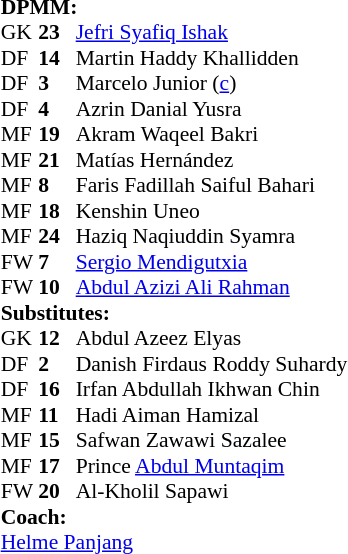<table style="font-size: 90%; margin:0.2em auto;" cellspacing="0" cellpadding="0">
<tr>
<td colspan="4"><strong>DPMM:</strong></td>
</tr>
<tr>
<th width="25"></th>
<th width="25"></th>
</tr>
<tr>
<td>GK</td>
<td><strong>23</strong></td>
<td><a href='#'>Jefri Syafiq Ishak</a></td>
</tr>
<tr>
<td>DF</td>
<td><strong>14</strong></td>
<td>Martin Haddy Khallidden</td>
</tr>
<tr>
<td>DF</td>
<td><strong>3</strong></td>
<td>Marcelo Junior  (<a href='#'>c</a>)</td>
</tr>
<tr>
<td>DF</td>
<td><strong>4</strong></td>
<td>Azrin Danial Yusra</td>
</tr>
<tr>
<td>MF</td>
<td><strong>19</strong></td>
<td>Akram Waqeel Bakri</td>
<td></td>
</tr>
<tr>
<td>MF</td>
<td><strong>21</strong></td>
<td>Matías Hernández</td>
<td></td>
</tr>
<tr>
<td>MF</td>
<td><strong>8</strong></td>
<td>Faris Fadillah Saiful Bahari</td>
</tr>
<tr>
<td>MF</td>
<td><strong>18</strong></td>
<td>Kenshin Uneo</td>
</tr>
<tr>
<td>MF</td>
<td><strong>24</strong></td>
<td>Haziq Naqiuddin Syamra</td>
</tr>
<tr>
<td>FW</td>
<td><strong>7</strong></td>
<td><a href='#'>Sergio Mendigutxia</a></td>
<td></td>
</tr>
<tr>
<td>FW</td>
<td><strong>10</strong></td>
<td><a href='#'>Abdul Azizi Ali Rahman</a></td>
<td></td>
</tr>
<tr>
<td colspan=4><strong>Substitutes:</strong></td>
</tr>
<tr>
<td>GK</td>
<td><strong>12</strong></td>
<td>Abdul Azeez Elyas</td>
</tr>
<tr>
<td>DF</td>
<td><strong>2</strong></td>
<td>Danish Firdaus Roddy Suhardy</td>
</tr>
<tr>
<td>DF</td>
<td><strong>16</strong></td>
<td>Irfan Abdullah Ikhwan Chin</td>
</tr>
<tr>
<td>MF</td>
<td><strong>11</strong></td>
<td>Hadi Aiman Hamizal</td>
<td></td>
</tr>
<tr>
<td>MF</td>
<td><strong>15</strong></td>
<td>Safwan Zawawi Sazalee</td>
<td> </td>
</tr>
<tr>
<td>MF</td>
<td><strong>17</strong></td>
<td>Prince <a href='#'>Abdul Muntaqim</a></td>
</tr>
<tr>
<td>FW</td>
<td><strong>20</strong></td>
<td>Al-Kholil Sapawi</td>
<td></td>
</tr>
<tr>
<td colspan=4><strong>Coach:</strong></td>
</tr>
<tr>
<td colspan="4"> <a href='#'>Helme Panjang</a></td>
</tr>
</table>
